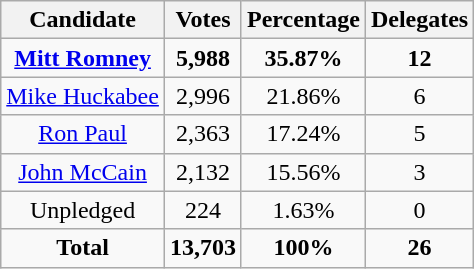<table class="wikitable" style="text-align:center;">
<tr>
<th>Candidate</th>
<th>Votes</th>
<th>Percentage</th>
<th>Delegates</th>
</tr>
<tr>
<td><strong><a href='#'>Mitt Romney</a></strong></td>
<td><strong>5,988</strong></td>
<td><strong>35.87%</strong></td>
<td><strong>12</strong></td>
</tr>
<tr>
<td><a href='#'>Mike Huckabee</a></td>
<td>2,996</td>
<td>21.86%</td>
<td>6</td>
</tr>
<tr>
<td><a href='#'>Ron Paul</a></td>
<td>2,363</td>
<td>17.24%</td>
<td>5</td>
</tr>
<tr>
<td><a href='#'>John McCain</a></td>
<td>2,132</td>
<td>15.56%</td>
<td>3</td>
</tr>
<tr>
<td>Unpledged</td>
<td>224</td>
<td>1.63%</td>
<td>0</td>
</tr>
<tr>
<td><strong>Total</strong></td>
<td><strong>13,703</strong></td>
<td><strong>100%</strong></td>
<td><strong>26</strong></td>
</tr>
</table>
